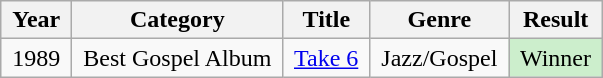<table class=wikitable>
<tr>
<th>Year</th>
<th>Category</th>
<th>Title</th>
<th>Genre</th>
<th>Result</th>
</tr>
<tr align=center>
<td> 1989 </td>
<td> Best Gospel Album </td>
<td> <a href='#'>Take 6</a> </td>
<td> Jazz/Gospel </td>
<td style="background:#cec;"> Winner </td>
</tr>
</table>
